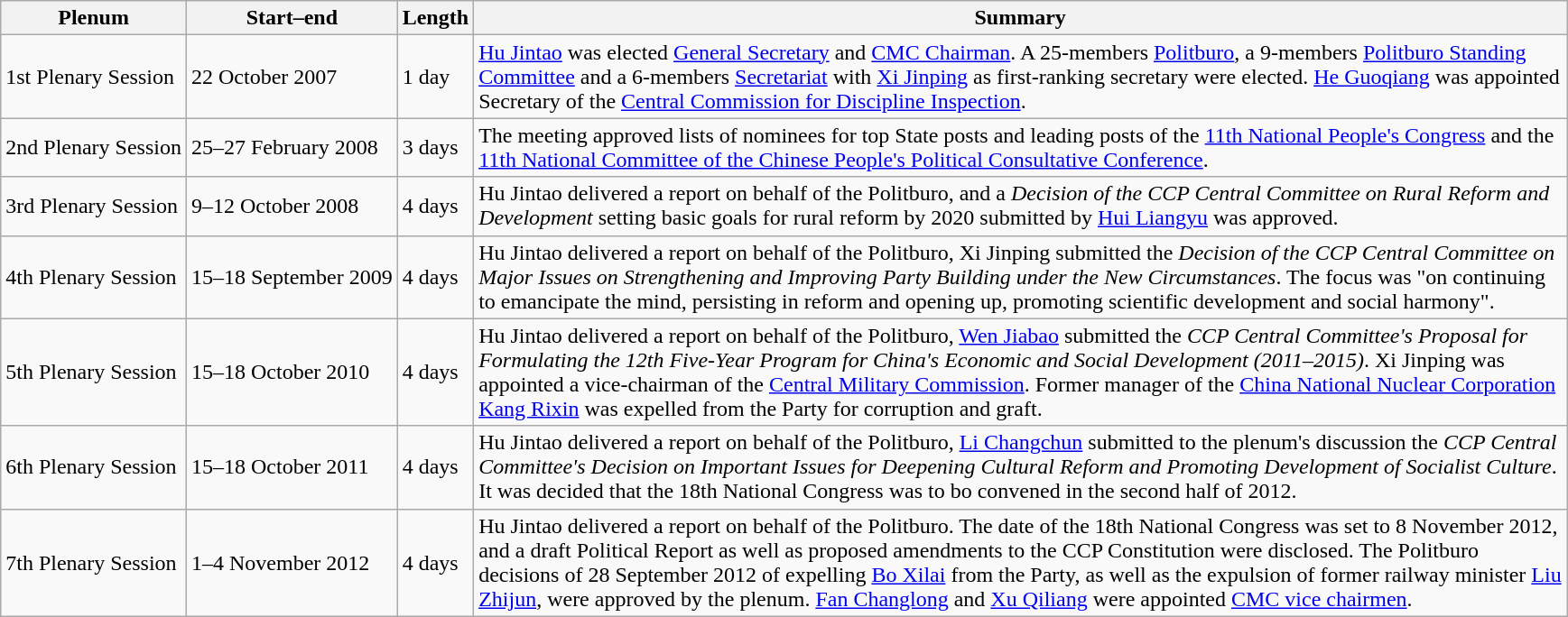<table class="wikitable">
<tr>
<th scope="col">Plenum</th>
<th scope="col">Start–end</th>
<th scope="col">Length</th>
<th scope="col" style="width:50em;">Summary</th>
</tr>
<tr>
<td>1st Plenary Session</td>
<td>22 October 2007</td>
<td>1 day</td>
<td><a href='#'>Hu Jintao</a> was elected <a href='#'>General Secretary</a> and <a href='#'>CMC Chairman</a>. A 25-members <a href='#'>Politburo</a>, a 9-members <a href='#'>Politburo Standing Committee</a> and a 6-members <a href='#'>Secretariat</a> with <a href='#'>Xi Jinping</a> as first-ranking secretary were elected. <a href='#'>He Guoqiang</a> was appointed Secretary of the <a href='#'>Central Commission for Discipline Inspection</a>.</td>
</tr>
<tr>
<td>2nd Plenary Session</td>
<td>25–27 February 2008</td>
<td>3 days</td>
<td>The meeting approved lists of nominees for top State posts and leading posts of the <a href='#'>11th National People's Congress</a> and the <a href='#'>11th National Committee of the Chinese People's Political Consultative Conference</a>.</td>
</tr>
<tr>
<td>3rd Plenary Session</td>
<td>9–12 October 2008</td>
<td>4 days</td>
<td>Hu Jintao delivered a report on behalf of the Politburo, and a <em>Decision of the CCP Central Committee on Rural Reform and Development</em> setting basic goals for rural reform by 2020 submitted by <a href='#'>Hui Liangyu</a> was approved.</td>
</tr>
<tr>
<td>4th Plenary Session</td>
<td>15–18 September 2009</td>
<td>4 days</td>
<td>Hu Jintao delivered a report on behalf of the Politburo, Xi Jinping submitted the <em>Decision of the CCP Central Committee on Major Issues on Strengthening and Improving Party Building under the New Circumstances</em>. The focus was "on continuing to emancipate the mind, persisting in reform and opening up, promoting scientific development and social harmony".</td>
</tr>
<tr>
<td>5th Plenary Session</td>
<td>15–18 October 2010</td>
<td>4 days</td>
<td>Hu Jintao delivered a report on behalf of the Politburo, <a href='#'>Wen Jiabao</a> submitted the <em>CCP Central Committee's Proposal for Formulating the 12th Five-Year Program for China's Economic and Social Development (2011–2015)</em>. Xi Jinping was appointed a vice-chairman of the <a href='#'>Central Military Commission</a>. Former manager of the <a href='#'>China National Nuclear Corporation</a> <a href='#'>Kang Rixin</a> was expelled from the Party for corruption and graft.</td>
</tr>
<tr>
<td>6th Plenary Session</td>
<td>15–18 October 2011</td>
<td>4 days</td>
<td>Hu Jintao delivered a report on behalf of the Politburo, <a href='#'>Li Changchun</a> submitted to the plenum's discussion the <em>CCP Central Committee's Decision on Important Issues for Deepening Cultural Reform and Promoting Development of Socialist Culture</em>. It was decided that the 18th National Congress was to bo convened in the second half of 2012.</td>
</tr>
<tr>
<td>7th Plenary Session</td>
<td>1–4 November 2012</td>
<td>4 days</td>
<td>Hu Jintao delivered a report on behalf of the Politburo. The date of the 18th National Congress was set to 8 November 2012, and a draft Political Report as well as proposed amendments to the CCP Constitution were disclosed. The Politburo decisions of 28 September 2012 of expelling <a href='#'>Bo Xilai</a> from the Party, as well as the expulsion of former railway minister <a href='#'>Liu Zhijun</a>, were approved by the plenum. <a href='#'>Fan Changlong</a> and <a href='#'>Xu Qiliang</a> were appointed <a href='#'>CMC vice chairmen</a>.</td>
</tr>
</table>
